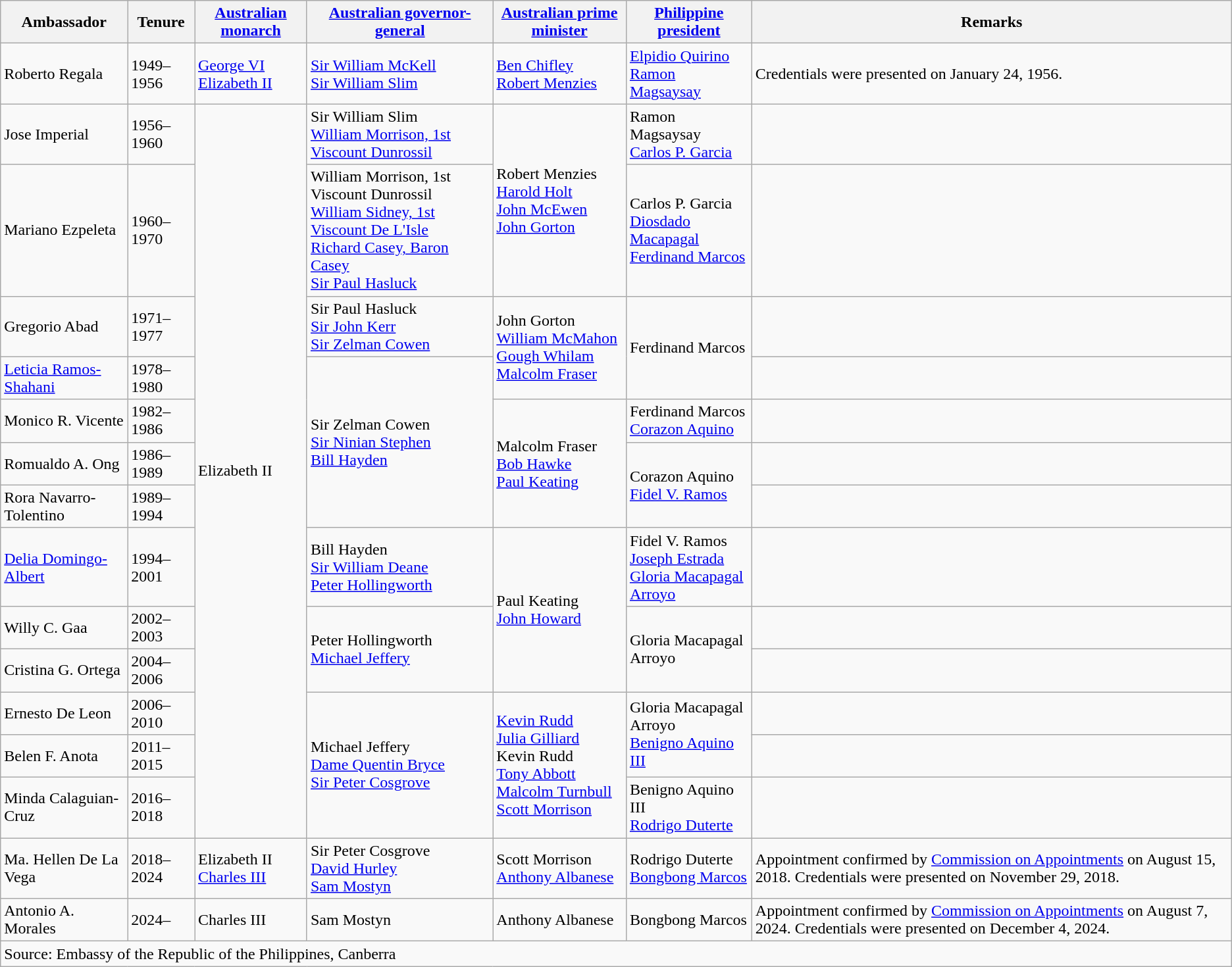<table class="wikitable">
<tr>
<th>Ambassador</th>
<th>Tenure</th>
<th><a href='#'>Australian monarch</a></th>
<th><a href='#'>Australian governor-general</a></th>
<th><a href='#'>Australian prime minister</a></th>
<th><a href='#'>Philippine president</a></th>
<th>Remarks</th>
</tr>
<tr>
<td>Roberto Regala</td>
<td>1949–1956</td>
<td><a href='#'>George VI</a><br><a href='#'>Elizabeth II</a></td>
<td><a href='#'>Sir William McKell</a><br><a href='#'>Sir William Slim</a></td>
<td><a href='#'>Ben Chifley</a><br><a href='#'>Robert Menzies</a></td>
<td><a href='#'>Elpidio Quirino</a><br><a href='#'>Ramon Magsaysay</a></td>
<td>Credentials were presented on January 24, 1956.</td>
</tr>
<tr>
<td>Jose Imperial</td>
<td>1956–1960</td>
<td rowspan="13">Elizabeth II</td>
<td>Sir William Slim<br><a href='#'>William Morrison, 1st Viscount Dunrossil</a></td>
<td rowspan="2">Robert Menzies<br><a href='#'>Harold Holt</a><br><a href='#'>John McEwen</a><br><a href='#'>John Gorton</a></td>
<td>Ramon Magsaysay<br><a href='#'>Carlos P. Garcia</a></td>
<td></td>
</tr>
<tr>
<td>Mariano Ezpeleta</td>
<td>1960–1970</td>
<td>William Morrison, 1st Viscount Dunrossil<br><a href='#'>William Sidney, 1st Viscount De L'Isle</a><br><a href='#'>Richard Casey, Baron Casey</a><br><a href='#'>Sir Paul Hasluck</a></td>
<td>Carlos P. Garcia<br><a href='#'>Diosdado Macapagal</a><br><a href='#'>Ferdinand Marcos</a></td>
<td></td>
</tr>
<tr>
<td>Gregorio Abad</td>
<td>1971–1977</td>
<td>Sir Paul Hasluck<br><a href='#'>Sir John Kerr</a><br><a href='#'>Sir Zelman Cowen</a></td>
<td rowspan="2">John Gorton<br><a href='#'>William McMahon</a><br><a href='#'>Gough Whilam</a><br><a href='#'>Malcolm Fraser</a></td>
<td rowspan="2">Ferdinand Marcos</td>
<td></td>
</tr>
<tr>
<td><a href='#'>Leticia Ramos-Shahani</a></td>
<td>1978–1980</td>
<td rowspan="4">Sir Zelman Cowen<br><a href='#'>Sir Ninian Stephen</a><br><a href='#'>Bill Hayden</a></td>
<td></td>
</tr>
<tr>
<td>Monico R. Vicente</td>
<td>1982–1986</td>
<td rowspan="3">Malcolm Fraser<br><a href='#'>Bob Hawke</a><br><a href='#'>Paul Keating</a></td>
<td>Ferdinand Marcos<br><a href='#'>Corazon Aquino</a></td>
<td></td>
</tr>
<tr>
<td>Romualdo A. Ong</td>
<td>1986–1989</td>
<td rowspan="2">Corazon Aquino<br><a href='#'>Fidel V. Ramos</a></td>
<td></td>
</tr>
<tr>
<td>Rora Navarro-Tolentino</td>
<td>1989–1994</td>
<td></td>
</tr>
<tr>
<td><a href='#'>Delia Domingo-Albert</a></td>
<td>1994–2001</td>
<td>Bill Hayden<br><a href='#'>Sir William Deane</a><br><a href='#'>Peter Hollingworth</a></td>
<td rowspan="3">Paul Keating<br><a href='#'>John Howard</a></td>
<td>Fidel V. Ramos<br><a href='#'>Joseph Estrada</a><br><a href='#'>Gloria Macapagal Arroyo</a></td>
<td></td>
</tr>
<tr>
<td>Willy C. Gaa</td>
<td>2002–2003</td>
<td rowspan="2">Peter Hollingworth<br><a href='#'>Michael Jeffery</a></td>
<td rowspan="2">Gloria Macapagal Arroyo</td>
<td></td>
</tr>
<tr>
<td>Cristina G. Ortega</td>
<td>2004–2006</td>
<td></td>
</tr>
<tr>
<td>Ernesto De Leon</td>
<td>2006–2010</td>
<td rowspan="3">Michael Jeffery<br><a href='#'>Dame Quentin Bryce</a><br><a href='#'>Sir Peter Cosgrove</a></td>
<td rowspan="3"><a href='#'>Kevin Rudd</a><br><a href='#'>Julia Gilliard</a><br>Kevin Rudd<br><a href='#'>Tony Abbott</a><br><a href='#'>Malcolm Turnbull</a><br><a href='#'>Scott Morrison</a></td>
<td rowspan="2">Gloria Macapagal Arroyo<br><a href='#'>Benigno Aquino III</a></td>
<td></td>
</tr>
<tr>
<td>Belen F. Anota</td>
<td>2011–2015</td>
<td></td>
</tr>
<tr>
<td>Minda Calaguian-Cruz</td>
<td>2016–2018</td>
<td>Benigno Aquino III<br><a href='#'>Rodrigo Duterte</a></td>
<td></td>
</tr>
<tr>
<td>Ma. Hellen De La Vega</td>
<td>2018–2024</td>
<td>Elizabeth II<br><a href='#'>Charles III</a></td>
<td>Sir Peter Cosgrove<br><a href='#'>David Hurley</a><br><a href='#'>Sam Mostyn</a></td>
<td>Scott Morrison<br><a href='#'>Anthony Albanese</a></td>
<td>Rodrigo Duterte<br><a href='#'>Bongbong Marcos</a></td>
<td>Appointment confirmed by <a href='#'>Commission on Appointments</a> on August 15, 2018. Credentials were presented on November 29, 2018.</td>
</tr>
<tr>
<td>Antonio A. Morales</td>
<td>2024–</td>
<td>Charles III</td>
<td>Sam Mostyn</td>
<td>Anthony Albanese</td>
<td>Bongbong Marcos</td>
<td>Appointment confirmed by <a href='#'>Commission on Appointments</a> on August 7, 2024. Credentials were presented on December 4, 2024.</td>
</tr>
<tr>
<td colspan="7">Source: Embassy of the Republic of the Philippines, Canberra</td>
</tr>
</table>
